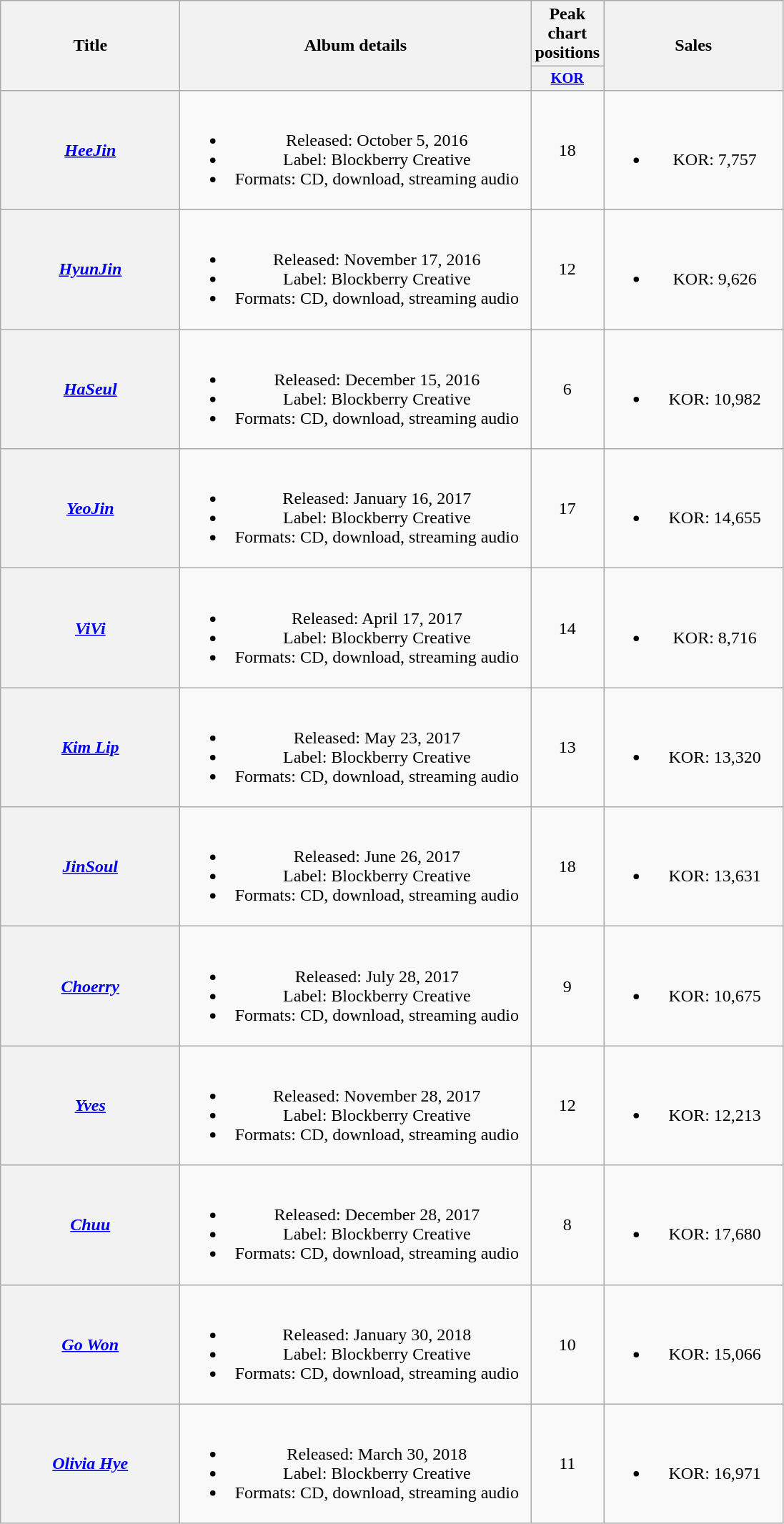<table class="wikitable plainrowheaders" style="text-align:center;">
<tr>
<th scope="col" rowspan="2" style="width:10em;">Title</th>
<th scope="col" rowspan="2" style="width:20em;">Album details</th>
<th scope="col" colspan="1">Peak<br>chart<br>positions</th>
<th scope="col" rowspan="2" style="width:10em;">Sales</th>
</tr>
<tr>
<th scope="col" style="width:2.5em;font-size:85%;"><a href='#'>KOR</a><br></th>
</tr>
<tr>
<th scope="row"><em><a href='#'>HeeJin</a></em></th>
<td><br><ul><li>Released: October 5, 2016</li><li>Label: Blockberry Creative</li><li>Formats: CD, download, streaming audio</li></ul></td>
<td>18</td>
<td><br><ul><li>KOR: 7,757</li></ul></td>
</tr>
<tr>
<th scope="row"><em><a href='#'>HyunJin</a></em></th>
<td><br><ul><li>Released: November 17, 2016</li><li>Label: Blockberry Creative</li><li>Formats: CD, download, streaming audio</li></ul></td>
<td>12</td>
<td><br><ul><li>KOR: 9,626</li></ul></td>
</tr>
<tr>
<th scope="row"><em><a href='#'>HaSeul</a></em></th>
<td><br><ul><li>Released: December 15, 2016</li><li>Label: Blockberry Creative</li><li>Formats: CD, download, streaming audio</li></ul></td>
<td>6</td>
<td><br><ul><li>KOR: 10,982</li></ul></td>
</tr>
<tr>
<th scope="row"><em><a href='#'>YeoJin</a></em></th>
<td><br><ul><li>Released: January 16, 2017</li><li>Label: Blockberry Creative</li><li>Formats: CD, download, streaming audio</li></ul></td>
<td>17</td>
<td><br><ul><li>KOR: 14,655</li></ul></td>
</tr>
<tr>
<th scope="row"><em><a href='#'>ViVi</a></em></th>
<td><br><ul><li>Released: April 17, 2017</li><li>Label: Blockberry Creative</li><li>Formats: CD, download, streaming audio</li></ul></td>
<td>14</td>
<td><br><ul><li>KOR: 8,716</li></ul></td>
</tr>
<tr>
<th scope="row"><em><a href='#'>Kim Lip</a></em></th>
<td><br><ul><li>Released: May 23, 2017</li><li>Label: Blockberry Creative</li><li>Formats: CD, download, streaming audio</li></ul></td>
<td>13</td>
<td><br><ul><li>KOR: 13,320</li></ul></td>
</tr>
<tr>
<th scope="row"><em><a href='#'>JinSoul</a></em></th>
<td><br><ul><li>Released: June 26, 2017</li><li>Label: Blockberry Creative</li><li>Formats: CD, download, streaming audio</li></ul></td>
<td>18</td>
<td><br><ul><li>KOR: 13,631</li></ul></td>
</tr>
<tr>
<th scope="row"><em><a href='#'>Choerry</a></em></th>
<td><br><ul><li>Released: July 28, 2017</li><li>Label: Blockberry Creative</li><li>Formats: CD, download, streaming audio</li></ul></td>
<td>9</td>
<td><br><ul><li>KOR: 10,675</li></ul></td>
</tr>
<tr>
<th scope="row"><em><a href='#'>Yves</a></em></th>
<td><br><ul><li>Released: November 28, 2017</li><li>Label: Blockberry Creative</li><li>Formats: CD, download, streaming audio</li></ul></td>
<td>12</td>
<td><br><ul><li>KOR: 12,213</li></ul></td>
</tr>
<tr>
<th scope="row"><em><a href='#'>Chuu</a></em></th>
<td><br><ul><li>Released: December 28, 2017</li><li>Label: Blockberry Creative</li><li>Formats: CD, download, streaming audio</li></ul></td>
<td>8</td>
<td><br><ul><li>KOR: 17,680</li></ul></td>
</tr>
<tr>
<th scope="row"><em><a href='#'>Go Won</a></em></th>
<td><br><ul><li>Released: January 30, 2018</li><li>Label: Blockberry Creative</li><li>Formats: CD, download, streaming audio</li></ul></td>
<td>10</td>
<td><br><ul><li>KOR: 15,066</li></ul></td>
</tr>
<tr>
<th scope="row"><em><a href='#'>Olivia Hye</a></em></th>
<td><br><ul><li>Released: March 30, 2018</li><li>Label: Blockberry Creative</li><li>Formats: CD, download, streaming audio</li></ul></td>
<td>11</td>
<td><br><ul><li>KOR: 16,971</li></ul></td>
</tr>
</table>
